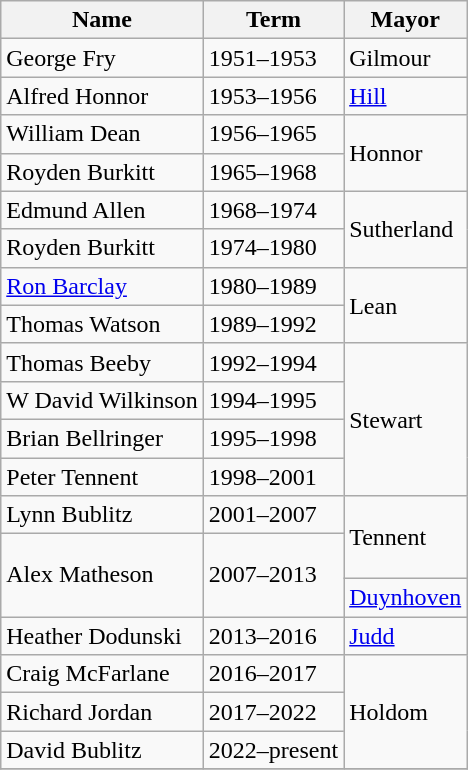<table class="wikitable">
<tr>
<th>Name</th>
<th>Term</th>
<th>Mayor</th>
</tr>
<tr>
<td>George Fry</td>
<td>1951–1953</td>
<td>Gilmour</td>
</tr>
<tr>
<td>Alfred Honnor</td>
<td>1953–1956</td>
<td><a href='#'>Hill</a></td>
</tr>
<tr>
<td>William Dean</td>
<td>1956–1965</td>
<td rowspan="2">Honnor</td>
</tr>
<tr>
<td>Royden Burkitt</td>
<td>1965–1968</td>
</tr>
<tr>
<td>Edmund Allen</td>
<td>1968–1974</td>
<td rowspan="2">Sutherland</td>
</tr>
<tr>
<td>Royden Burkitt</td>
<td>1974–1980</td>
</tr>
<tr>
<td><a href='#'>Ron Barclay</a></td>
<td>1980–1989</td>
<td rowspan="2">Lean</td>
</tr>
<tr>
<td>Thomas Watson</td>
<td>1989–1992</td>
</tr>
<tr>
<td>Thomas Beeby</td>
<td>1992–1994</td>
<td rowspan="4">Stewart</td>
</tr>
<tr>
<td>W David Wilkinson</td>
<td>1994–1995</td>
</tr>
<tr>
<td>Brian Bellringer</td>
<td>1995–1998</td>
</tr>
<tr>
<td>Peter Tennent</td>
<td>1998–2001</td>
</tr>
<tr>
<td>Lynn Bublitz</td>
<td>2001–2007</td>
<td rowspan="2" style="height: 3em;">Tennent</td>
</tr>
<tr>
<td rowspan="2" style="height: 2em;">Alex Matheson</td>
<td rowspan="2" style="height: 2em;">2007–2013</td>
</tr>
<tr>
<td><a href='#'>Duynhoven</a></td>
</tr>
<tr>
<td>Heather Dodunski</td>
<td>2013–2016</td>
<td><a href='#'>Judd</a></td>
</tr>
<tr>
<td>Craig McFarlane</td>
<td>2016–2017</td>
<td rowspan="3">Holdom</td>
</tr>
<tr>
<td>Richard Jordan</td>
<td>2017–2022</td>
</tr>
<tr>
<td>David Bublitz</td>
<td>2022–present</td>
</tr>
<tr>
</tr>
</table>
